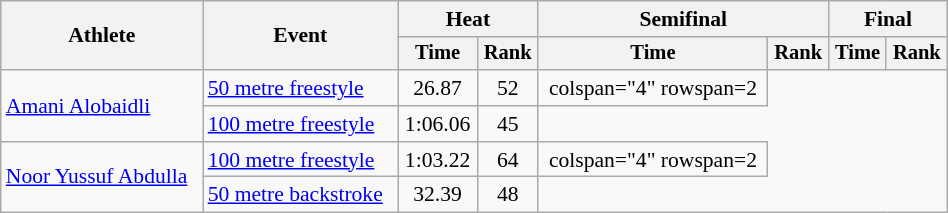<table class="wikitable" style="text-align:center; font-size:90%; width:50%;">
<tr>
<th rowspan="2">Athlete</th>
<th rowspan="2">Event</th>
<th colspan="2">Heat</th>
<th colspan="2">Semifinal</th>
<th colspan="2">Final</th>
</tr>
<tr style="font-size:95%">
<th>Time</th>
<th>Rank</th>
<th>Time</th>
<th>Rank</th>
<th>Time</th>
<th>Rank</th>
</tr>
<tr>
<td align=left rowspan=2><a href='#'>Amani Alobaidli</a></td>
<td align=left><a href='#'>50 metre freestyle</a></td>
<td>26.87</td>
<td>52</td>
<td>colspan="4" rowspan=2 </td>
</tr>
<tr align=center>
<td align=left><a href='#'>100 metre freestyle</a></td>
<td>1:06.06</td>
<td>45</td>
</tr>
<tr>
<td align=left rowspan=2><a href='#'>Noor Yussuf Abdulla</a></td>
<td align=left><a href='#'>100 metre freestyle</a></td>
<td>1:03.22</td>
<td>64</td>
<td>colspan="4" rowspan=2 </td>
</tr>
<tr>
<td align=left><a href='#'>50 metre backstroke</a></td>
<td>32.39</td>
<td>48</td>
</tr>
</table>
